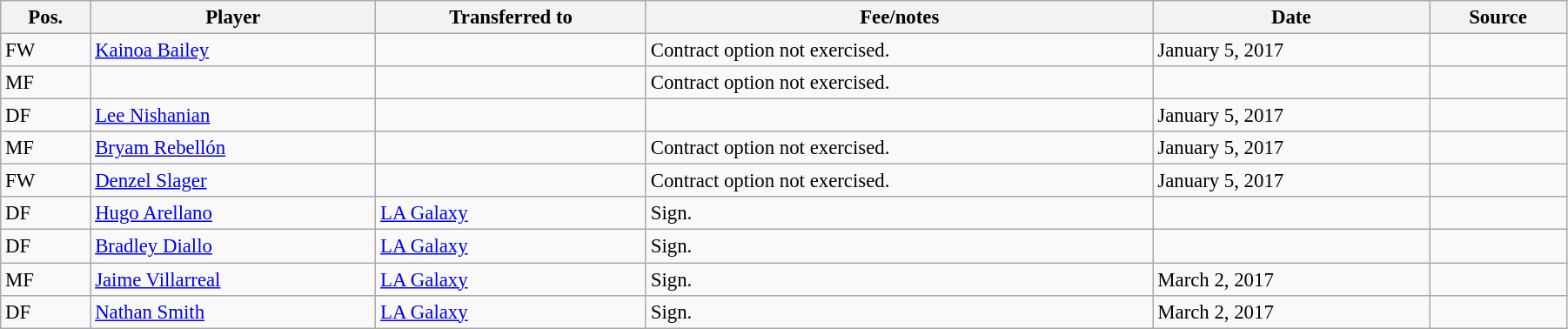<table class="wikitable sortable" style="width:95%; text-align:center; font-size:95%; text-align:left;">
<tr>
<th>Pos.</th>
<th>Player</th>
<th>Transferred to</th>
<th>Fee/notes</th>
<th>Date</th>
<th>Source</th>
</tr>
<tr>
<td>FW</td>
<td> <a href='#'>Kainoa Bailey</a></td>
<td></td>
<td>Contract option not exercised.</td>
<td>January 5, 2017</td>
<td align=center></td>
</tr>
<tr>
<td>MF</td>
<td></td>
<td></td>
<td>Contract option not exercised.</td>
<td></td>
<td align=center></td>
</tr>
<tr>
<td>DF</td>
<td> <a href='#'>Lee Nishanian</a></td>
<td></td>
<td></td>
<td>January 5, 2017</td>
<td align=center></td>
</tr>
<tr>
<td>MF</td>
<td> <a href='#'>Bryam Rebellón</a></td>
<td></td>
<td>Contract option not exercised.</td>
<td>January 5, 2017</td>
<td align=center></td>
</tr>
<tr>
<td>FW</td>
<td> <a href='#'>Denzel Slager</a></td>
<td></td>
<td>Contract option not exercised.</td>
<td>January 5, 2017</td>
<td align=center></td>
</tr>
<tr>
<td>DF</td>
<td> <a href='#'>Hugo Arellano</a></td>
<td> <a href='#'>LA Galaxy</a></td>
<td>Sign.</td>
<td></td>
<td align=center></td>
</tr>
<tr>
<td>DF</td>
<td> <a href='#'>Bradley Diallo</a></td>
<td> <a href='#'>LA Galaxy</a></td>
<td>Sign.</td>
<td></td>
<td align=center></td>
</tr>
<tr>
<td>MF</td>
<td> <a href='#'>Jaime Villarreal</a></td>
<td> <a href='#'>LA Galaxy</a></td>
<td>Sign.</td>
<td>March 2, 2017</td>
<td align=center></td>
</tr>
<tr>
<td>DF</td>
<td> <a href='#'>Nathan Smith</a></td>
<td> <a href='#'>LA Galaxy</a></td>
<td>Sign.</td>
<td>March 2, 2017</td>
<td align=center></td>
</tr>
</table>
